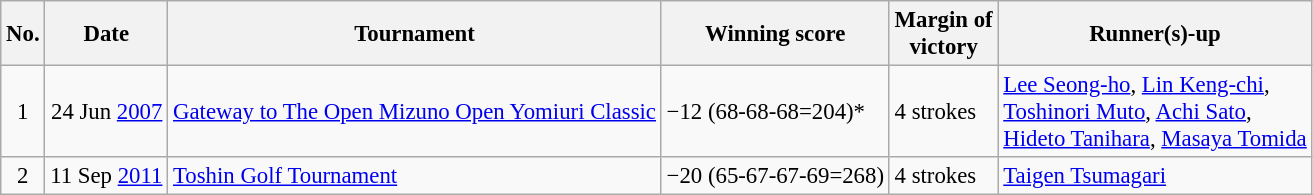<table class="wikitable" style="font-size:95%;">
<tr>
<th>No.</th>
<th>Date</th>
<th>Tournament</th>
<th>Winning score</th>
<th>Margin of<br>victory</th>
<th>Runner(s)-up</th>
</tr>
<tr>
<td align=center>1</td>
<td align=right>24 Jun <a href='#'>2007</a></td>
<td><a href='#'>Gateway to The Open Mizuno Open Yomiuri Classic</a></td>
<td>−12 (68-68-68=204)*</td>
<td>4 strokes</td>
<td> <a href='#'>Lee Seong-ho</a>,  <a href='#'>Lin Keng-chi</a>,<br> <a href='#'>Toshinori Muto</a>,  <a href='#'>Achi Sato</a>,<br> <a href='#'>Hideto Tanihara</a>,  <a href='#'>Masaya Tomida</a></td>
</tr>
<tr>
<td align=center>2</td>
<td align=right>11 Sep <a href='#'>2011</a></td>
<td><a href='#'>Toshin Golf Tournament</a></td>
<td>−20 (65-67-67-69=268)</td>
<td>4 strokes</td>
<td> <a href='#'>Taigen Tsumagari</a></td>
</tr>
</table>
